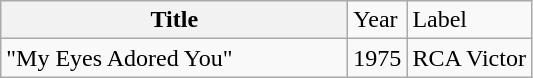<table class="wikitable">
<tr>
<th style="width:14em;">Title</th>
<td>Year</td>
<td>Label</td>
</tr>
<tr>
<td>"My Eyes Adored You"</td>
<td>1975</td>
<td>RCA Victor</td>
</tr>
</table>
